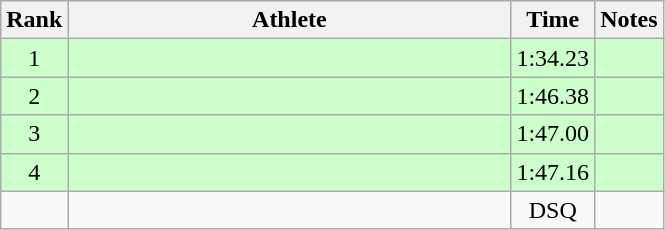<table class="wikitable" style="text-align:center">
<tr>
<th>Rank</th>
<th Style="width:18em">Athlete</th>
<th>Time</th>
<th>Notes</th>
</tr>
<tr style="background:#cfc">
<td>1</td>
<td style="text-align:left"></td>
<td>1:34.23</td>
<td></td>
</tr>
<tr style="background:#cfc">
<td>2</td>
<td style="text-align:left"></td>
<td>1:46.38</td>
<td></td>
</tr>
<tr style="background:#cfc">
<td>3</td>
<td style="text-align:left"></td>
<td>1:47.00</td>
<td></td>
</tr>
<tr style="background:#cfc">
<td>4</td>
<td style="text-align:left"></td>
<td>1:47.16</td>
<td></td>
</tr>
<tr>
<td></td>
<td style="text-align:left"></td>
<td>DSQ</td>
<td></td>
</tr>
</table>
